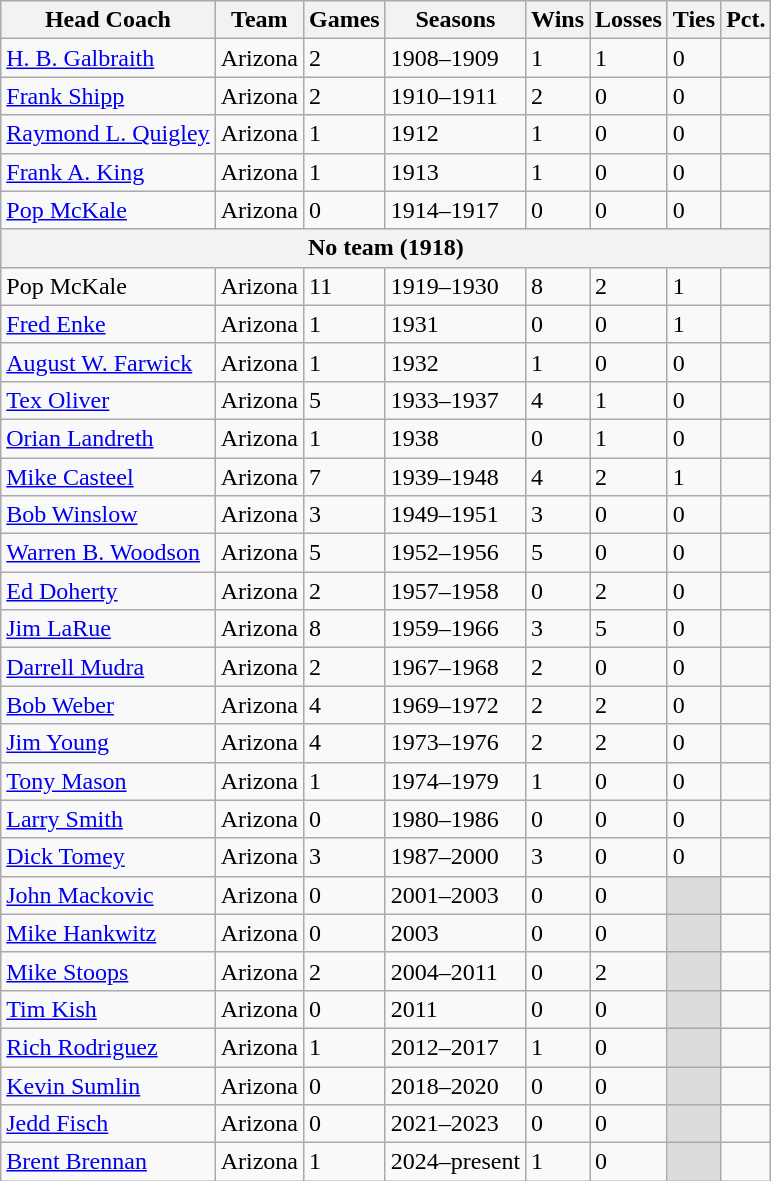<table class="wikitable">
<tr>
<th>Head Coach</th>
<th>Team</th>
<th>Games</th>
<th>Seasons</th>
<th>Wins</th>
<th>Losses</th>
<th>Ties</th>
<th>Pct.</th>
</tr>
<tr>
<td><a href='#'>H. B. Galbraith</a></td>
<td>Arizona</td>
<td>2</td>
<td>1908–1909</td>
<td>1</td>
<td>1</td>
<td>0</td>
<td></td>
</tr>
<tr>
<td><a href='#'>Frank Shipp</a></td>
<td>Arizona</td>
<td>2</td>
<td>1910–1911</td>
<td>2</td>
<td>0</td>
<td>0</td>
<td></td>
</tr>
<tr>
<td><a href='#'>Raymond L. Quigley</a></td>
<td>Arizona</td>
<td>1</td>
<td>1912</td>
<td>1</td>
<td>0</td>
<td>0</td>
<td></td>
</tr>
<tr>
<td><a href='#'>Frank A. King</a></td>
<td>Arizona</td>
<td>1</td>
<td>1913</td>
<td>1</td>
<td>0</td>
<td>0</td>
<td></td>
</tr>
<tr>
<td><a href='#'>Pop McKale</a></td>
<td>Arizona</td>
<td>0</td>
<td>1914–1917</td>
<td>0</td>
<td>0</td>
<td>0</td>
<td></td>
</tr>
<tr>
<th colspan=8>No team (1918)</th>
</tr>
<tr>
<td>Pop McKale</td>
<td>Arizona</td>
<td>11</td>
<td>1919–1930</td>
<td>8</td>
<td>2</td>
<td>1</td>
<td></td>
</tr>
<tr>
<td><a href='#'>Fred Enke</a></td>
<td>Arizona</td>
<td>1</td>
<td>1931</td>
<td>0</td>
<td>0</td>
<td>1</td>
<td></td>
</tr>
<tr>
<td><a href='#'>August W. Farwick</a></td>
<td>Arizona</td>
<td>1</td>
<td>1932</td>
<td>1</td>
<td>0</td>
<td>0</td>
<td></td>
</tr>
<tr>
<td><a href='#'>Tex Oliver</a></td>
<td>Arizona</td>
<td>5</td>
<td>1933–1937</td>
<td>4</td>
<td>1</td>
<td>0</td>
<td></td>
</tr>
<tr>
<td><a href='#'>Orian Landreth</a></td>
<td>Arizona</td>
<td>1</td>
<td>1938</td>
<td>0</td>
<td>1</td>
<td>0</td>
<td></td>
</tr>
<tr>
<td><a href='#'>Mike Casteel</a></td>
<td>Arizona</td>
<td>7</td>
<td>1939–1948</td>
<td>4</td>
<td>2</td>
<td>1</td>
<td></td>
</tr>
<tr>
<td><a href='#'>Bob Winslow</a></td>
<td>Arizona</td>
<td>3</td>
<td>1949–1951</td>
<td>3</td>
<td>0</td>
<td>0</td>
<td></td>
</tr>
<tr>
<td><a href='#'>Warren B. Woodson</a></td>
<td>Arizona</td>
<td>5</td>
<td>1952–1956</td>
<td>5</td>
<td>0</td>
<td>0</td>
<td></td>
</tr>
<tr>
<td><a href='#'>Ed Doherty</a></td>
<td>Arizona</td>
<td>2</td>
<td>1957–1958</td>
<td>0</td>
<td>2</td>
<td>0</td>
<td></td>
</tr>
<tr>
<td><a href='#'>Jim LaRue</a></td>
<td>Arizona</td>
<td>8</td>
<td>1959–1966</td>
<td>3</td>
<td>5</td>
<td>0</td>
<td></td>
</tr>
<tr>
<td><a href='#'>Darrell Mudra</a></td>
<td>Arizona</td>
<td>2</td>
<td>1967–1968</td>
<td>2</td>
<td>0</td>
<td>0</td>
<td></td>
</tr>
<tr>
<td><a href='#'>Bob Weber</a></td>
<td>Arizona</td>
<td>4</td>
<td>1969–1972</td>
<td>2</td>
<td>2</td>
<td>0</td>
<td></td>
</tr>
<tr>
<td><a href='#'>Jim Young</a></td>
<td>Arizona</td>
<td>4</td>
<td>1973–1976</td>
<td>2</td>
<td>2</td>
<td>0</td>
<td></td>
</tr>
<tr>
<td><a href='#'>Tony Mason</a></td>
<td>Arizona</td>
<td>1</td>
<td>1974–1979</td>
<td>1</td>
<td>0</td>
<td>0</td>
<td></td>
</tr>
<tr>
<td><a href='#'>Larry Smith</a></td>
<td>Arizona</td>
<td>0</td>
<td>1980–1986</td>
<td>0</td>
<td>0</td>
<td>0</td>
<td></td>
</tr>
<tr>
<td><a href='#'>Dick Tomey</a></td>
<td>Arizona</td>
<td>3</td>
<td>1987–2000</td>
<td>3</td>
<td>0</td>
<td>0</td>
<td></td>
</tr>
<tr>
<td><a href='#'>John Mackovic</a></td>
<td>Arizona</td>
<td>0</td>
<td>2001–2003</td>
<td>0</td>
<td>0</td>
<td style="background:#DCDCDC;"> </td>
<td></td>
</tr>
<tr>
<td><a href='#'>Mike Hankwitz</a></td>
<td>Arizona</td>
<td>0</td>
<td>2003</td>
<td>0</td>
<td>0</td>
<td style="background:#DCDCDC;"> </td>
<td></td>
</tr>
<tr>
<td><a href='#'>Mike Stoops</a></td>
<td>Arizona</td>
<td>2</td>
<td>2004–2011</td>
<td>0</td>
<td>2</td>
<td style="background:#DCDCDC;"> </td>
<td></td>
</tr>
<tr>
<td><a href='#'>Tim Kish</a></td>
<td>Arizona</td>
<td>0</td>
<td>2011</td>
<td>0</td>
<td>0</td>
<td style="background:#DCDCDC;"> </td>
<td></td>
</tr>
<tr>
<td><a href='#'>Rich Rodriguez</a></td>
<td>Arizona</td>
<td>1</td>
<td>2012–2017</td>
<td>1</td>
<td>0</td>
<td style="background:#DCDCDC;"> </td>
<td></td>
</tr>
<tr>
<td><a href='#'>Kevin Sumlin</a></td>
<td>Arizona</td>
<td>0</td>
<td>2018–2020</td>
<td>0</td>
<td>0</td>
<td style="background:#DCDCDC;"> </td>
<td></td>
</tr>
<tr>
<td><a href='#'>Jedd Fisch</a></td>
<td>Arizona</td>
<td>0</td>
<td>2021–2023</td>
<td>0</td>
<td>0</td>
<td style="background:#DCDCDC;"> </td>
<td></td>
</tr>
<tr>
<td><a href='#'>Brent Brennan</a></td>
<td>Arizona</td>
<td>1</td>
<td>2024–present</td>
<td>1</td>
<td>0</td>
<td style="background:#DCDCDC;"> </td>
<td></td>
</tr>
</table>
